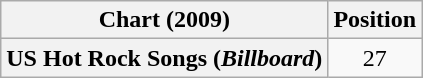<table class="wikitable plainrowheaders" style="text-align:center;">
<tr>
<th>Chart (2009)</th>
<th>Position</th>
</tr>
<tr>
<th scope="row">US Hot Rock Songs (<em>Billboard</em>)</th>
<td>27</td>
</tr>
</table>
